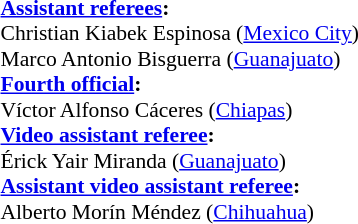<table width=100% style="font-size:90%">
<tr>
<td><br><strong><a href='#'>Assistant referees</a>:</strong>
<br>Christian Kiabek Espinosa (<a href='#'>Mexico City</a>)
<br>Marco Antonio Bisguerra (<a href='#'>Guanajuato</a>)
<br><strong><a href='#'>Fourth official</a>:</strong>
<br>Víctor Alfonso Cáceres (<a href='#'>Chiapas</a>)
<br><strong><a href='#'>Video assistant referee</a>:</strong>
<br>Érick Yair Miranda (<a href='#'>Guanajuato</a>)
<br><strong><a href='#'>Assistant video assistant referee</a>:</strong>
<br>Alberto Morín Méndez (<a href='#'>Chihuahua</a>)</td>
</tr>
</table>
